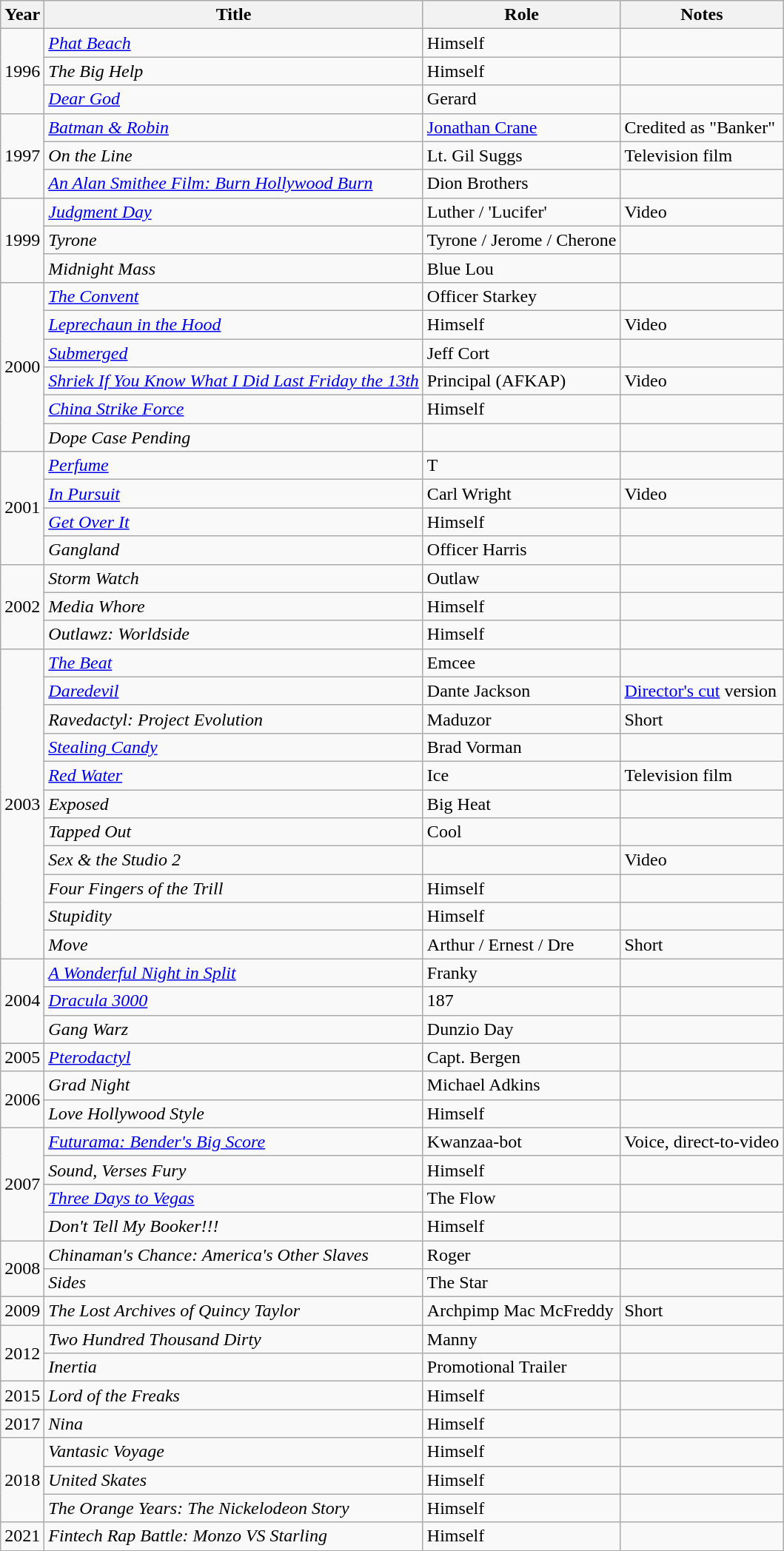<table class="wikitable sortable">
<tr>
<th>Year</th>
<th>Title</th>
<th>Role</th>
<th class="unsortable">Notes</th>
</tr>
<tr>
<td rowspan=3>1996</td>
<td><em><a href='#'>Phat Beach</a></em></td>
<td>Himself</td>
<td></td>
</tr>
<tr>
<td><em>The Big Help</em></td>
<td>Himself</td>
<td></td>
</tr>
<tr>
<td><em><a href='#'>Dear God</a></em></td>
<td>Gerard</td>
<td></td>
</tr>
<tr>
<td rowspan=3>1997</td>
<td><em><a href='#'>Batman & Robin</a></em></td>
<td><a href='#'>Jonathan Crane</a></td>
<td>Credited as "Banker"</td>
</tr>
<tr>
<td><em>On the Line</em></td>
<td>Lt. Gil Suggs</td>
<td>Television film</td>
</tr>
<tr>
<td><em><a href='#'>An Alan Smithee Film: Burn Hollywood Burn</a></em></td>
<td>Dion Brothers</td>
<td></td>
</tr>
<tr>
<td rowspan=3>1999</td>
<td><em><a href='#'>Judgment Day</a></em></td>
<td>Luther / 'Lucifer'</td>
<td>Video</td>
</tr>
<tr>
<td><em>Tyrone</em></td>
<td>Tyrone / Jerome / Cherone</td>
<td></td>
</tr>
<tr>
<td><em>Midnight Mass</em></td>
<td>Blue Lou</td>
<td></td>
</tr>
<tr>
<td rowspan=6>2000</td>
<td><em><a href='#'>The Convent</a></em></td>
<td>Officer Starkey</td>
<td></td>
</tr>
<tr>
<td><em><a href='#'>Leprechaun in the Hood</a></em></td>
<td>Himself</td>
<td>Video</td>
</tr>
<tr>
<td><em><a href='#'>Submerged</a></em></td>
<td>Jeff Cort</td>
<td></td>
</tr>
<tr>
<td><em><a href='#'>Shriek If You Know What I Did Last Friday the 13th</a></em></td>
<td>Principal (AFKAP)</td>
<td>Video</td>
</tr>
<tr>
<td><em><a href='#'>China Strike Force</a></em></td>
<td>Himself</td>
<td></td>
</tr>
<tr>
<td><em>Dope Case Pending</em></td>
<td></td>
<td></td>
</tr>
<tr>
<td rowspan=4>2001</td>
<td><em><a href='#'>Perfume</a></em></td>
<td>T</td>
<td></td>
</tr>
<tr>
<td><em><a href='#'>In Pursuit</a></em></td>
<td>Carl Wright</td>
<td>Video</td>
</tr>
<tr>
<td><em><a href='#'>Get Over It</a></em></td>
<td>Himself</td>
<td></td>
</tr>
<tr>
<td><em>Gangland</em></td>
<td>Officer Harris</td>
<td></td>
</tr>
<tr>
<td rowspan=3>2002</td>
<td><em>Storm Watch</em></td>
<td>Outlaw</td>
<td></td>
</tr>
<tr>
<td><em>Media Whore</em></td>
<td>Himself</td>
<td></td>
</tr>
<tr>
<td><em>Outlawz: Worldside</em></td>
<td>Himself</td>
<td></td>
</tr>
<tr>
<td rowspan=11>2003</td>
<td><em><a href='#'>The Beat</a></em></td>
<td>Emcee</td>
<td></td>
</tr>
<tr>
<td><em><a href='#'>Daredevil</a></em></td>
<td>Dante Jackson</td>
<td><a href='#'>Director's cut</a> version</td>
</tr>
<tr>
<td><em>Ravedactyl: Project Evolution</em></td>
<td>Maduzor</td>
<td>Short</td>
</tr>
<tr>
<td><em><a href='#'>Stealing Candy</a></em></td>
<td>Brad Vorman</td>
<td></td>
</tr>
<tr>
<td><em><a href='#'>Red Water</a></em></td>
<td>Ice</td>
<td>Television film</td>
</tr>
<tr>
<td><em>Exposed</em></td>
<td>Big Heat</td>
<td></td>
</tr>
<tr>
<td><em>Tapped Out</em></td>
<td>Cool</td>
<td></td>
</tr>
<tr>
<td><em>Sex & the Studio 2</em></td>
<td></td>
<td>Video</td>
</tr>
<tr>
<td><em>Four Fingers of the Trill</em></td>
<td>Himself</td>
<td></td>
</tr>
<tr>
<td><em>Stupidity</em></td>
<td>Himself</td>
<td></td>
</tr>
<tr>
<td><em>Move</em></td>
<td>Arthur / Ernest / Dre</td>
<td>Short</td>
</tr>
<tr>
<td rowspan=3>2004</td>
<td><em><a href='#'>A Wonderful Night in Split</a></em></td>
<td>Franky</td>
<td></td>
</tr>
<tr>
<td><em><a href='#'>Dracula 3000</a></em></td>
<td>187</td>
<td></td>
</tr>
<tr>
<td><em>Gang Warz</em></td>
<td>Dunzio Day</td>
<td></td>
</tr>
<tr>
<td>2005</td>
<td><em><a href='#'>Pterodactyl</a></em></td>
<td>Capt. Bergen</td>
<td></td>
</tr>
<tr>
<td rowspan=2>2006</td>
<td><em>Grad Night</em></td>
<td>Michael Adkins</td>
<td></td>
</tr>
<tr>
<td><em>Love Hollywood Style</em></td>
<td>Himself</td>
<td></td>
</tr>
<tr>
<td rowspan=4>2007</td>
<td><em><a href='#'>Futurama: Bender's Big Score</a></em></td>
<td>Kwanzaa-bot</td>
<td>Voice, direct-to-video</td>
</tr>
<tr>
<td><em>Sound, Verses Fury</em></td>
<td>Himself</td>
<td></td>
</tr>
<tr>
<td><em><a href='#'>Three Days to Vegas</a></em></td>
<td>The Flow</td>
<td></td>
</tr>
<tr>
<td><em>Don't Tell My Booker!!!</em></td>
<td>Himself</td>
<td></td>
</tr>
<tr>
<td rowspan=2>2008</td>
<td><em>Chinaman's Chance: America's Other Slaves</em></td>
<td>Roger</td>
<td></td>
</tr>
<tr>
<td><em>Sides</em></td>
<td>The Star</td>
<td></td>
</tr>
<tr>
<td>2009</td>
<td><em>The Lost Archives of Quincy Taylor</em></td>
<td>Archpimp Mac McFreddy</td>
<td>Short</td>
</tr>
<tr>
<td rowspan=2>2012</td>
<td><em>Two Hundred Thousand Dirty</em></td>
<td>Manny</td>
<td></td>
</tr>
<tr>
<td><em>Inertia</em></td>
<td>Promotional Trailer</td>
<td></td>
</tr>
<tr>
<td>2015</td>
<td><em>Lord of the Freaks</em></td>
<td>Himself</td>
<td></td>
</tr>
<tr>
<td>2017</td>
<td><em>Nina</em></td>
<td>Himself</td>
<td></td>
</tr>
<tr>
<td rowspan=3>2018</td>
<td><em>Vantasic Voyage</em></td>
<td>Himself</td>
<td></td>
</tr>
<tr>
<td><em>United Skates</em></td>
<td>Himself</td>
<td></td>
</tr>
<tr>
<td><em>The Orange Years: The Nickelodeon Story</em></td>
<td>Himself</td>
<td></td>
</tr>
<tr>
<td>2021</td>
<td><em>Fintech Rap Battle: Monzo VS Starling</em></td>
<td>Himself</td>
<td></td>
</tr>
</table>
